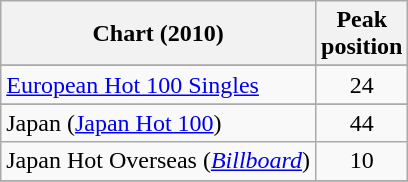<table class="wikitable sortable">
<tr>
<th>Chart (2010)</th>
<th>Peak<br>position</th>
</tr>
<tr>
</tr>
<tr>
</tr>
<tr>
</tr>
<tr>
</tr>
<tr>
</tr>
<tr>
</tr>
<tr>
<td><a href='#'>European Hot 100 Singles</a></td>
<td style="text-align:center;">24</td>
</tr>
<tr>
</tr>
<tr>
</tr>
<tr>
<td>Japan (<a href='#'>Japan Hot 100</a>)</td>
<td style="text-align:center">44</td>
</tr>
<tr>
<td>Japan Hot Overseas (<em><a href='#'>Billboard</a></em>)</td>
<td style="text-align:center">10</td>
</tr>
<tr>
</tr>
<tr>
</tr>
<tr>
</tr>
<tr>
</tr>
<tr>
</tr>
<tr>
</tr>
<tr>
</tr>
<tr>
</tr>
<tr>
</tr>
<tr>
</tr>
<tr>
</tr>
<tr>
</tr>
</table>
